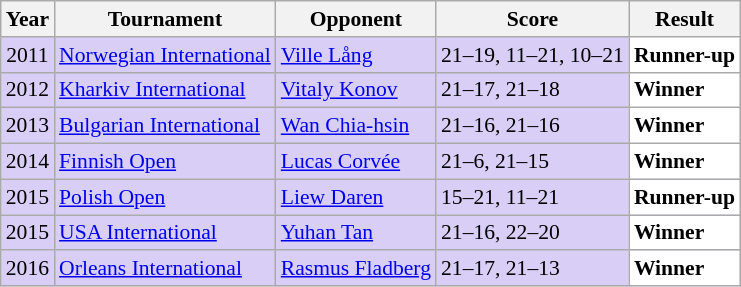<table class="sortable wikitable" style="font-size: 90%;">
<tr>
<th>Year</th>
<th>Tournament</th>
<th>Opponent</th>
<th>Score</th>
<th>Result</th>
</tr>
<tr style="background:#D8CEF6">
<td align="center">2011</td>
<td align="left"><a href='#'>Norwegian International</a></td>
<td align="left"> <a href='#'>Ville Lång</a></td>
<td align="left">21–19, 11–21, 10–21</td>
<td style="text-align:left; background:white"> <strong>Runner-up</strong></td>
</tr>
<tr style="background:#D8CEF6">
<td align="center">2012</td>
<td align="left"><a href='#'>Kharkiv International</a></td>
<td align="left"> <a href='#'>Vitaly Konov</a></td>
<td align="left">21–17, 21–18</td>
<td style="text-align:left; background:white"> <strong>Winner</strong></td>
</tr>
<tr style="background:#D8CEF6">
<td align="center">2013</td>
<td align="left"><a href='#'>Bulgarian International</a></td>
<td align="left"> <a href='#'>Wan Chia-hsin</a></td>
<td align="left">21–16, 21–16</td>
<td style="text-align:left; background:white"> <strong>Winner</strong></td>
</tr>
<tr style="background:#D8CEF6">
<td align="center">2014</td>
<td align="left"><a href='#'>Finnish Open</a></td>
<td align="left"> <a href='#'>Lucas Corvée</a></td>
<td align="left">21–6, 21–15</td>
<td style="text-align:left; background:white"> <strong>Winner</strong></td>
</tr>
<tr style="background:#D8CEF6">
<td align="center">2015</td>
<td align="left"><a href='#'>Polish Open</a></td>
<td align="left"> <a href='#'>Liew Daren</a></td>
<td align="left">15–21, 11–21</td>
<td style="text-align:left; background:white"> <strong>Runner-up</strong></td>
</tr>
<tr style="background:#D8CEF6">
<td align="center">2015</td>
<td align="left"><a href='#'>USA International</a></td>
<td align="left"> <a href='#'>Yuhan Tan</a></td>
<td align="left">21–16, 22–20</td>
<td style="text-align:left; background:white"> <strong>Winner</strong></td>
</tr>
<tr style="background:#D8CEF6">
<td align="center">2016</td>
<td align="left"><a href='#'>Orleans International</a></td>
<td align="left"> <a href='#'>Rasmus Fladberg</a></td>
<td align="left">21–17, 21–13</td>
<td style="text-align:left; background:white"> <strong>Winner</strong></td>
</tr>
</table>
